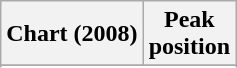<table class="wikitable sortable">
<tr>
<th align="left">Chart (2008)</th>
<th align="center">Peak<br>position</th>
</tr>
<tr>
</tr>
<tr>
</tr>
</table>
